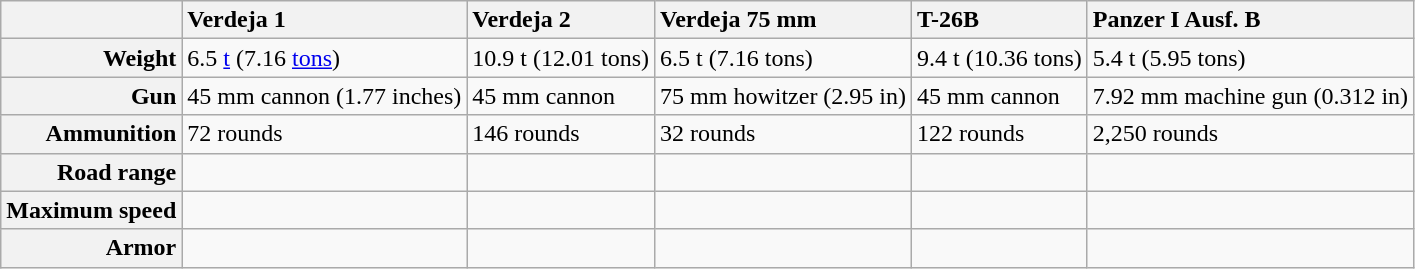<table class="wikitable" style="border-top:3px; text-align:left;" summary="Characteristics of the Verdejas">
<tr style="vertical-align:bottom; border-bottom:1px solid #999;">
<th></th>
<th style="text-align:left;">Verdeja 1</th>
<th style="text-align:left;">Verdeja 2</th>
<th style="text-align:left;">Verdeja 75 mm</th>
<th style="text-align:left;">T-26B</th>
<th style="text-align:left;">Panzer I Ausf. B</th>
</tr>
<tr>
<th style="text-align:right;">Weight</th>
<td>6.5 <a href='#'>t</a> (7.16 <a href='#'>tons</a>)</td>
<td>10.9 t (12.01 tons)</td>
<td>6.5 t (7.16 tons)</td>
<td>9.4 t (10.36 tons)</td>
<td>5.4 t (5.95 tons)</td>
</tr>
<tr>
<th style="text-align:right;">Gun</th>
<td>45 mm cannon (1.77 inches)</td>
<td>45 mm cannon</td>
<td>75 mm howitzer (2.95 in)</td>
<td>45 mm cannon</td>
<td>7.92 mm machine gun (0.312 in)</td>
</tr>
<tr>
<th style="text-align:right;">Ammunition</th>
<td>72 rounds</td>
<td>146 rounds</td>
<td>32 rounds</td>
<td>122 rounds</td>
<td>2,250 rounds</td>
</tr>
<tr>
<th style="text-align:right;">Road range</th>
<td></td>
<td></td>
<td></td>
<td></td>
<td></td>
</tr>
<tr>
<th style="text-align:right;">Maximum speed</th>
<td></td>
<td></td>
<td></td>
<td></td>
<td></td>
</tr>
<tr>
<th style="text-align:right;">Armor</th>
<td></td>
<td></td>
<td></td>
<td></td>
<td></td>
</tr>
</table>
